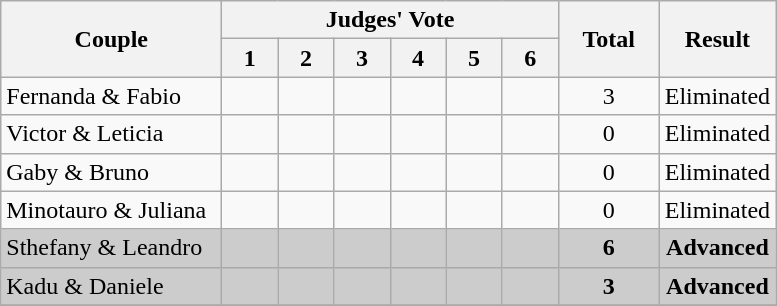<table class="wikitable" style="text-align:center;">
<tr>
<th rowspan=2 width="140">Couple</th>
<th colspan=6 width="180">Judges' Vote</th>
<th rowspan=2 width="060">Total</th>
<th rowspan=2 width="060">Result</th>
</tr>
<tr>
<th width="30">1</th>
<th width="30">2</th>
<th width="30">3</th>
<th width="30">4</th>
<th width="30">5</th>
<th width="30">6</th>
</tr>
<tr>
<td align="left">Fernanda & Fabio</td>
<td></td>
<td></td>
<td></td>
<td></td>
<td></td>
<td></td>
<td>3</td>
<td>Eliminated</td>
</tr>
<tr>
<td align="left">Victor & Leticia</td>
<td></td>
<td></td>
<td></td>
<td></td>
<td></td>
<td></td>
<td>0</td>
<td>Eliminated</td>
</tr>
<tr>
<td align="left">Gaby & Bruno</td>
<td></td>
<td></td>
<td></td>
<td></td>
<td></td>
<td></td>
<td>0</td>
<td>Eliminated</td>
</tr>
<tr>
<td align="left">Minotauro & Juliana</td>
<td></td>
<td></td>
<td></td>
<td></td>
<td></td>
<td></td>
<td>0</td>
<td>Eliminated</td>
</tr>
<tr bgcolor="CCCCCC">
<td align="left">Sthefany & Leandro</td>
<td></td>
<td></td>
<td></td>
<td></td>
<td></td>
<td></td>
<td><strong>6</strong></td>
<td><strong>Advanced</strong></td>
</tr>
<tr bgcolor="CCCCCC">
<td align="left">Kadu & Daniele</td>
<td></td>
<td></td>
<td></td>
<td></td>
<td></td>
<td></td>
<td><strong>3</strong></td>
<td><strong>Advanced</strong></td>
</tr>
<tr>
</tr>
</table>
